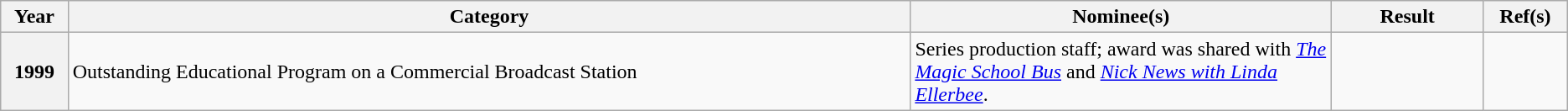<table class="wikitable plainrowheaders">
<tr>
<th scope="col" style="width:4%;">Year</th>
<th scope="col" style="width:50%;">Category</th>
<th scope="col" style="width:25%;">Nominee(s)</th>
<th scope="col" style="width:9%;">Result</th>
<th scope="col" style="width:5%;">Ref(s)</th>
</tr>
<tr>
<th scope="row">1999</th>
<td>Outstanding Educational Program on a Commercial Broadcast Station</td>
<td>Series production staff; award was shared with <em><a href='#'>The Magic School Bus</a></em> and <em><a href='#'>Nick News with Linda Ellerbee</a></em>.</td>
<td></td>
<td style="text-align:center;"><br></td>
</tr>
</table>
